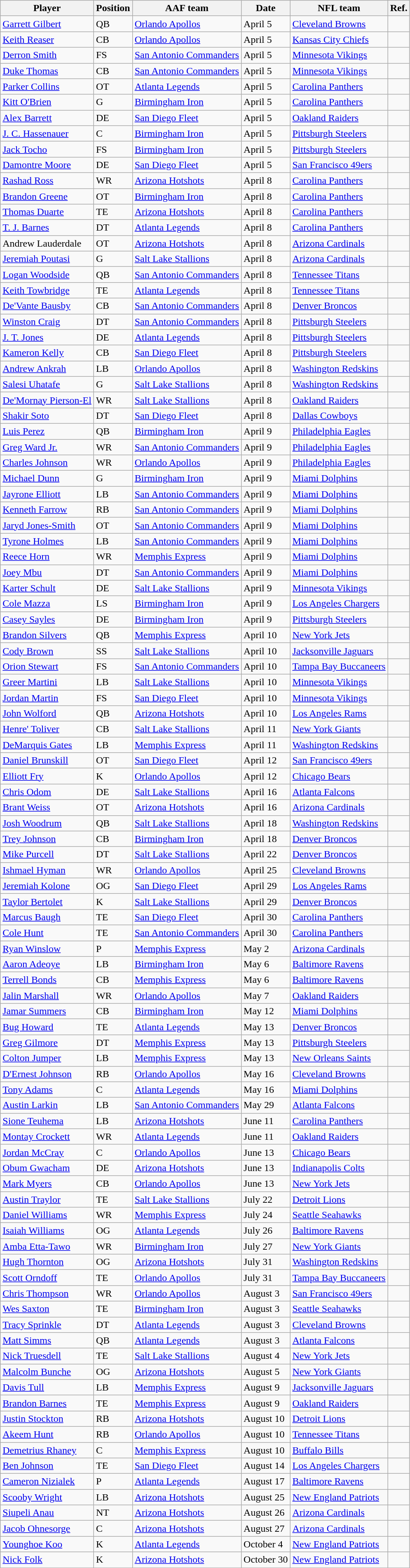<table class="wikitable sortable">
<tr>
<th>Player</th>
<th>Position</th>
<th>AAF team</th>
<th>Date</th>
<th>NFL team</th>
<th class=unsortable>Ref.</th>
</tr>
<tr>
<td><a href='#'>Garrett Gilbert</a></td>
<td>QB</td>
<td><a href='#'>Orlando Apollos</a></td>
<td>April 5</td>
<td><a href='#'>Cleveland Browns</a></td>
<td></td>
</tr>
<tr>
<td><a href='#'>Keith Reaser</a></td>
<td>CB</td>
<td><a href='#'>Orlando Apollos</a></td>
<td>April 5</td>
<td><a href='#'>Kansas City Chiefs</a></td>
<td></td>
</tr>
<tr>
<td><a href='#'>Derron Smith</a></td>
<td>FS</td>
<td><a href='#'>San Antonio Commanders</a></td>
<td>April 5</td>
<td><a href='#'>Minnesota Vikings</a></td>
<td></td>
</tr>
<tr>
<td><a href='#'>Duke Thomas</a></td>
<td>CB</td>
<td><a href='#'>San Antonio Commanders</a></td>
<td>April 5</td>
<td><a href='#'>Minnesota Vikings</a></td>
<td></td>
</tr>
<tr>
<td><a href='#'>Parker Collins</a></td>
<td>OT</td>
<td><a href='#'>Atlanta Legends</a></td>
<td>April 5</td>
<td><a href='#'>Carolina Panthers</a></td>
<td></td>
</tr>
<tr>
<td><a href='#'>Kitt O'Brien</a></td>
<td>G</td>
<td><a href='#'>Birmingham Iron</a></td>
<td>April 5</td>
<td><a href='#'>Carolina Panthers</a></td>
<td></td>
</tr>
<tr>
<td><a href='#'>Alex Barrett</a></td>
<td>DE</td>
<td><a href='#'>San Diego Fleet</a></td>
<td>April 5</td>
<td><a href='#'>Oakland Raiders</a></td>
<td></td>
</tr>
<tr>
<td><a href='#'>J. C. Hassenauer</a></td>
<td>C</td>
<td><a href='#'>Birmingham Iron</a></td>
<td>April 5</td>
<td><a href='#'>Pittsburgh Steelers</a></td>
<td></td>
</tr>
<tr>
<td><a href='#'>Jack Tocho</a></td>
<td>FS</td>
<td><a href='#'>Birmingham Iron</a></td>
<td>April 5</td>
<td><a href='#'>Pittsburgh Steelers</a></td>
<td></td>
</tr>
<tr>
<td><a href='#'>Damontre Moore</a></td>
<td>DE</td>
<td><a href='#'>San Diego Fleet</a></td>
<td>April 5</td>
<td><a href='#'>San Francisco 49ers</a></td>
<td></td>
</tr>
<tr>
<td><a href='#'>Rashad Ross</a></td>
<td>WR</td>
<td><a href='#'>Arizona Hotshots</a></td>
<td>April 8</td>
<td><a href='#'>Carolina Panthers</a></td>
<td></td>
</tr>
<tr>
<td><a href='#'>Brandon Greene</a></td>
<td>OT</td>
<td><a href='#'>Birmingham Iron</a></td>
<td>April 8</td>
<td><a href='#'>Carolina Panthers</a></td>
<td></td>
</tr>
<tr>
<td><a href='#'>Thomas Duarte</a></td>
<td>TE</td>
<td><a href='#'>Arizona Hotshots</a></td>
<td>April 8</td>
<td><a href='#'>Carolina Panthers</a></td>
<td></td>
</tr>
<tr>
<td><a href='#'>T. J. Barnes</a></td>
<td>DT</td>
<td><a href='#'>Atlanta Legends</a></td>
<td>April 8</td>
<td><a href='#'>Carolina Panthers</a></td>
<td></td>
</tr>
<tr>
<td>Andrew Lauderdale</td>
<td>OT</td>
<td><a href='#'>Arizona Hotshots</a></td>
<td>April 8</td>
<td><a href='#'>Arizona Cardinals</a></td>
<td></td>
</tr>
<tr>
<td><a href='#'>Jeremiah Poutasi</a></td>
<td>G</td>
<td><a href='#'>Salt Lake Stallions</a></td>
<td>April 8</td>
<td><a href='#'>Arizona Cardinals</a></td>
<td></td>
</tr>
<tr>
<td><a href='#'>Logan Woodside</a></td>
<td>QB</td>
<td><a href='#'>San Antonio Commanders</a></td>
<td>April 8</td>
<td><a href='#'>Tennessee Titans</a></td>
<td></td>
</tr>
<tr>
<td><a href='#'>Keith Towbridge</a></td>
<td>TE</td>
<td><a href='#'>Atlanta Legends</a></td>
<td>April 8</td>
<td><a href='#'>Tennessee Titans</a></td>
<td></td>
</tr>
<tr>
<td><a href='#'>De'Vante Bausby</a></td>
<td>CB</td>
<td><a href='#'>San Antonio Commanders</a></td>
<td>April 8</td>
<td><a href='#'>Denver Broncos</a></td>
<td></td>
</tr>
<tr>
<td><a href='#'>Winston Craig</a></td>
<td>DT</td>
<td><a href='#'>San Antonio Commanders</a></td>
<td>April 8</td>
<td><a href='#'>Pittsburgh Steelers</a></td>
<td></td>
</tr>
<tr>
<td><a href='#'>J. T. Jones</a></td>
<td>DE</td>
<td><a href='#'>Atlanta Legends</a></td>
<td>April 8</td>
<td><a href='#'>Pittsburgh Steelers</a></td>
<td></td>
</tr>
<tr>
<td><a href='#'>Kameron Kelly</a></td>
<td>CB</td>
<td><a href='#'>San Diego Fleet</a></td>
<td>April 8</td>
<td><a href='#'>Pittsburgh Steelers</a></td>
<td></td>
</tr>
<tr>
<td><a href='#'>Andrew Ankrah</a></td>
<td>LB</td>
<td><a href='#'>Orlando Apollos</a></td>
<td>April 8</td>
<td><a href='#'>Washington Redskins</a></td>
<td></td>
</tr>
<tr>
<td><a href='#'>Salesi Uhatafe</a></td>
<td>G</td>
<td><a href='#'>Salt Lake Stallions</a></td>
<td>April 8</td>
<td><a href='#'>Washington Redskins</a></td>
<td></td>
</tr>
<tr>
<td><a href='#'>De'Mornay Pierson-El</a></td>
<td>WR</td>
<td><a href='#'>Salt Lake Stallions</a></td>
<td>April 8</td>
<td><a href='#'>Oakland Raiders</a></td>
<td></td>
</tr>
<tr>
<td><a href='#'>Shakir Soto</a></td>
<td>DT</td>
<td><a href='#'>San Diego Fleet</a></td>
<td>April 8</td>
<td><a href='#'>Dallas Cowboys</a></td>
<td></td>
</tr>
<tr>
<td><a href='#'>Luis Perez</a></td>
<td>QB</td>
<td><a href='#'>Birmingham Iron</a></td>
<td>April 9</td>
<td><a href='#'>Philadelphia Eagles</a></td>
<td></td>
</tr>
<tr>
<td><a href='#'>Greg Ward Jr.</a></td>
<td>WR</td>
<td><a href='#'>San Antonio Commanders</a></td>
<td>April 9</td>
<td><a href='#'>Philadelphia Eagles</a></td>
<td></td>
</tr>
<tr>
<td><a href='#'>Charles Johnson</a></td>
<td>WR</td>
<td><a href='#'>Orlando Apollos</a></td>
<td>April 9</td>
<td><a href='#'>Philadelphia Eagles</a></td>
<td></td>
</tr>
<tr>
<td><a href='#'>Michael Dunn</a></td>
<td>G</td>
<td><a href='#'>Birmingham Iron</a></td>
<td>April 9</td>
<td><a href='#'>Miami Dolphins</a></td>
<td></td>
</tr>
<tr>
<td><a href='#'>Jayrone Elliott</a></td>
<td>LB</td>
<td><a href='#'>San Antonio Commanders</a></td>
<td>April 9</td>
<td><a href='#'>Miami Dolphins</a></td>
<td></td>
</tr>
<tr>
<td><a href='#'>Kenneth Farrow</a></td>
<td>RB</td>
<td><a href='#'>San Antonio Commanders</a></td>
<td>April 9</td>
<td><a href='#'>Miami Dolphins</a></td>
<td></td>
</tr>
<tr>
<td><a href='#'>Jaryd Jones-Smith</a></td>
<td>OT</td>
<td><a href='#'>San Antonio Commanders</a></td>
<td>April 9</td>
<td><a href='#'>Miami Dolphins</a></td>
<td></td>
</tr>
<tr>
<td><a href='#'>Tyrone Holmes</a></td>
<td>LB</td>
<td><a href='#'>San Antonio Commanders</a></td>
<td>April 9</td>
<td><a href='#'>Miami Dolphins</a></td>
<td></td>
</tr>
<tr>
<td><a href='#'>Reece Horn</a></td>
<td>WR</td>
<td><a href='#'>Memphis Express</a></td>
<td>April 9</td>
<td><a href='#'>Miami Dolphins</a></td>
<td></td>
</tr>
<tr>
<td><a href='#'>Joey Mbu</a></td>
<td>DT</td>
<td><a href='#'>San Antonio Commanders</a></td>
<td>April 9</td>
<td><a href='#'>Miami Dolphins</a></td>
<td></td>
</tr>
<tr>
<td><a href='#'>Karter Schult</a></td>
<td>DE</td>
<td><a href='#'>Salt Lake Stallions</a></td>
<td>April 9</td>
<td><a href='#'>Minnesota Vikings</a></td>
<td></td>
</tr>
<tr>
<td><a href='#'>Cole Mazza</a></td>
<td>LS</td>
<td><a href='#'>Birmingham Iron</a></td>
<td>April 9</td>
<td><a href='#'>Los Angeles Chargers</a></td>
<td></td>
</tr>
<tr>
<td><a href='#'>Casey Sayles</a></td>
<td>DE</td>
<td><a href='#'>Birmingham Iron</a></td>
<td>April 9</td>
<td><a href='#'>Pittsburgh Steelers</a></td>
<td></td>
</tr>
<tr>
<td><a href='#'>Brandon Silvers</a></td>
<td>QB</td>
<td><a href='#'>Memphis Express</a></td>
<td>April 10</td>
<td><a href='#'>New York Jets</a></td>
<td></td>
</tr>
<tr>
<td><a href='#'>Cody Brown</a></td>
<td>SS</td>
<td><a href='#'>Salt Lake Stallions</a></td>
<td>April 10</td>
<td><a href='#'>Jacksonville Jaguars</a></td>
<td></td>
</tr>
<tr>
<td><a href='#'>Orion Stewart</a></td>
<td>FS</td>
<td><a href='#'>San Antonio Commanders</a></td>
<td>April 10</td>
<td><a href='#'>Tampa Bay Buccaneers</a></td>
<td></td>
</tr>
<tr>
<td><a href='#'>Greer Martini</a></td>
<td>LB</td>
<td><a href='#'>Salt Lake Stallions</a></td>
<td>April 10</td>
<td><a href='#'>Minnesota Vikings</a></td>
<td></td>
</tr>
<tr>
<td><a href='#'>Jordan Martin</a></td>
<td>FS</td>
<td><a href='#'>San Diego Fleet</a></td>
<td>April 10</td>
<td><a href='#'>Minnesota Vikings</a></td>
<td></td>
</tr>
<tr>
<td><a href='#'>John Wolford</a></td>
<td>QB</td>
<td><a href='#'>Arizona Hotshots</a></td>
<td>April 10</td>
<td><a href='#'>Los Angeles Rams</a></td>
<td></td>
</tr>
<tr>
<td><a href='#'>Henre' Toliver</a></td>
<td>CB</td>
<td><a href='#'>Salt Lake Stallions</a></td>
<td>April 11</td>
<td><a href='#'>New York Giants</a></td>
<td></td>
</tr>
<tr>
<td><a href='#'>DeMarquis Gates</a></td>
<td>LB</td>
<td><a href='#'>Memphis Express</a></td>
<td>April 11</td>
<td><a href='#'>Washington Redskins</a></td>
<td></td>
</tr>
<tr>
<td><a href='#'>Daniel Brunskill</a></td>
<td>OT</td>
<td><a href='#'>San Diego Fleet</a></td>
<td>April 12</td>
<td><a href='#'>San Francisco 49ers</a></td>
<td></td>
</tr>
<tr>
<td><a href='#'>Elliott Fry</a></td>
<td>K</td>
<td><a href='#'>Orlando Apollos</a></td>
<td>April 12</td>
<td><a href='#'>Chicago Bears</a></td>
<td></td>
</tr>
<tr>
<td><a href='#'>Chris Odom</a></td>
<td>DE</td>
<td><a href='#'>Salt Lake Stallions</a></td>
<td>April 16</td>
<td><a href='#'>Atlanta Falcons</a></td>
<td></td>
</tr>
<tr>
<td><a href='#'>Brant Weiss</a></td>
<td>OT</td>
<td><a href='#'>Arizona Hotshots</a></td>
<td>April 16</td>
<td><a href='#'>Arizona Cardinals</a></td>
<td></td>
</tr>
<tr>
<td><a href='#'>Josh Woodrum</a></td>
<td>QB</td>
<td><a href='#'>Salt Lake Stallions</a></td>
<td>April 18</td>
<td><a href='#'>Washington Redskins</a></td>
<td></td>
</tr>
<tr>
<td><a href='#'>Trey Johnson</a></td>
<td>CB</td>
<td><a href='#'>Birmingham Iron</a></td>
<td>April 18</td>
<td><a href='#'>Denver Broncos</a></td>
<td></td>
</tr>
<tr>
<td><a href='#'>Mike Purcell</a></td>
<td>DT</td>
<td><a href='#'>Salt Lake Stallions</a></td>
<td>April 22</td>
<td><a href='#'>Denver Broncos</a></td>
<td></td>
</tr>
<tr>
<td><a href='#'>Ishmael Hyman</a></td>
<td>WR</td>
<td><a href='#'>Orlando Apollos</a></td>
<td>April 25</td>
<td><a href='#'>Cleveland Browns</a></td>
<td></td>
</tr>
<tr>
<td><a href='#'>Jeremiah Kolone</a></td>
<td>OG</td>
<td><a href='#'>San Diego Fleet</a></td>
<td>April 29</td>
<td><a href='#'>Los Angeles Rams</a></td>
<td></td>
</tr>
<tr>
<td><a href='#'>Taylor Bertolet</a></td>
<td>K</td>
<td><a href='#'>Salt Lake Stallions</a></td>
<td>April 29</td>
<td><a href='#'>Denver Broncos</a></td>
<td></td>
</tr>
<tr>
<td><a href='#'>Marcus Baugh</a></td>
<td>TE</td>
<td><a href='#'>San Diego Fleet</a></td>
<td>April 30</td>
<td><a href='#'>Carolina Panthers</a></td>
<td></td>
</tr>
<tr>
<td><a href='#'>Cole Hunt</a></td>
<td>TE</td>
<td><a href='#'>San Antonio Commanders</a></td>
<td>April 30</td>
<td><a href='#'>Carolina Panthers</a></td>
<td></td>
</tr>
<tr>
<td><a href='#'>Ryan Winslow</a></td>
<td>P</td>
<td><a href='#'>Memphis Express</a></td>
<td>May 2</td>
<td><a href='#'>Arizona Cardinals</a></td>
<td></td>
</tr>
<tr>
<td><a href='#'>Aaron Adeoye</a></td>
<td>LB</td>
<td><a href='#'>Birmingham Iron</a></td>
<td>May 6</td>
<td><a href='#'>Baltimore Ravens</a></td>
<td></td>
</tr>
<tr>
<td><a href='#'>Terrell Bonds</a></td>
<td>CB</td>
<td><a href='#'>Memphis Express</a></td>
<td>May 6</td>
<td><a href='#'>Baltimore Ravens</a></td>
<td></td>
</tr>
<tr>
<td><a href='#'>Jalin Marshall</a></td>
<td>WR</td>
<td><a href='#'>Orlando Apollos</a></td>
<td>May 7</td>
<td><a href='#'>Oakland Raiders</a></td>
<td></td>
</tr>
<tr>
<td><a href='#'>Jamar Summers</a></td>
<td>CB</td>
<td><a href='#'>Birmingham Iron</a></td>
<td>May 12</td>
<td><a href='#'>Miami Dolphins</a></td>
<td></td>
</tr>
<tr>
<td><a href='#'>Bug Howard</a></td>
<td>TE</td>
<td><a href='#'>Atlanta Legends</a></td>
<td>May 13</td>
<td><a href='#'>Denver Broncos</a></td>
<td></td>
</tr>
<tr>
<td><a href='#'>Greg Gilmore</a></td>
<td>DT</td>
<td><a href='#'>Memphis Express</a></td>
<td>May 13</td>
<td><a href='#'>Pittsburgh Steelers</a></td>
<td></td>
</tr>
<tr>
<td><a href='#'>Colton Jumper</a></td>
<td>LB</td>
<td><a href='#'>Memphis Express</a></td>
<td>May 13</td>
<td><a href='#'>New Orleans Saints</a></td>
<td></td>
</tr>
<tr>
<td><a href='#'>D'Ernest Johnson</a></td>
<td>RB</td>
<td><a href='#'>Orlando Apollos</a></td>
<td>May 16</td>
<td><a href='#'>Cleveland Browns</a></td>
<td></td>
</tr>
<tr>
<td><a href='#'>Tony Adams</a></td>
<td>C</td>
<td><a href='#'>Atlanta Legends</a></td>
<td>May 16</td>
<td><a href='#'>Miami Dolphins</a></td>
<td></td>
</tr>
<tr>
<td><a href='#'>Austin Larkin</a></td>
<td>LB</td>
<td><a href='#'>San Antonio Commanders</a></td>
<td>May 29</td>
<td><a href='#'>Atlanta Falcons</a></td>
<td></td>
</tr>
<tr>
<td><a href='#'>Sione Teuhema</a></td>
<td>LB</td>
<td><a href='#'>Arizona Hotshots</a></td>
<td>June 11</td>
<td><a href='#'>Carolina Panthers</a></td>
<td></td>
</tr>
<tr>
<td><a href='#'>Montay Crockett</a></td>
<td>WR</td>
<td><a href='#'>Atlanta Legends</a></td>
<td>June 11</td>
<td><a href='#'>Oakland Raiders</a></td>
<td></td>
</tr>
<tr>
<td><a href='#'>Jordan McCray</a></td>
<td>C</td>
<td><a href='#'>Orlando Apollos</a></td>
<td>June 13</td>
<td><a href='#'>Chicago Bears</a></td>
<td></td>
</tr>
<tr>
<td><a href='#'>Obum Gwacham</a></td>
<td>DE</td>
<td><a href='#'>Arizona Hotshots</a></td>
<td>June 13</td>
<td><a href='#'>Indianapolis Colts</a></td>
<td></td>
</tr>
<tr>
<td><a href='#'>Mark Myers</a></td>
<td>CB</td>
<td><a href='#'>Orlando Apollos</a></td>
<td>June 13</td>
<td><a href='#'>New York Jets</a></td>
<td></td>
</tr>
<tr>
<td><a href='#'>Austin Traylor</a></td>
<td>TE</td>
<td><a href='#'>Salt Lake Stallions</a></td>
<td>July 22</td>
<td><a href='#'>Detroit Lions</a></td>
<td></td>
</tr>
<tr>
<td><a href='#'>Daniel Williams</a></td>
<td>WR</td>
<td><a href='#'>Memphis Express</a></td>
<td>July 24</td>
<td><a href='#'>Seattle Seahawks</a></td>
<td></td>
</tr>
<tr>
<td><a href='#'>Isaiah Williams</a></td>
<td>OG</td>
<td><a href='#'>Atlanta Legends</a></td>
<td>July 26</td>
<td><a href='#'>Baltimore Ravens</a></td>
<td></td>
</tr>
<tr>
<td><a href='#'>Amba Etta-Tawo</a></td>
<td>WR</td>
<td><a href='#'>Birmingham Iron</a></td>
<td>July 27</td>
<td><a href='#'>New York Giants</a></td>
<td></td>
</tr>
<tr>
<td><a href='#'>Hugh Thornton</a></td>
<td>OG</td>
<td><a href='#'>Arizona Hotshots</a></td>
<td>July 31</td>
<td><a href='#'>Washington Redskins</a></td>
<td></td>
</tr>
<tr>
<td><a href='#'>Scott Orndoff</a></td>
<td>TE</td>
<td><a href='#'>Orlando Apollos</a></td>
<td>July 31</td>
<td><a href='#'>Tampa Bay Buccaneers</a></td>
<td></td>
</tr>
<tr>
<td><a href='#'>Chris Thompson</a></td>
<td>WR</td>
<td><a href='#'>Orlando Apollos</a></td>
<td>August 3</td>
<td><a href='#'>San Francisco 49ers</a></td>
<td></td>
</tr>
<tr>
<td><a href='#'>Wes Saxton</a></td>
<td>TE</td>
<td><a href='#'>Birmingham Iron</a></td>
<td>August 3</td>
<td><a href='#'>Seattle Seahawks</a></td>
<td></td>
</tr>
<tr>
<td><a href='#'>Tracy Sprinkle</a></td>
<td>DT</td>
<td><a href='#'>Atlanta Legends</a></td>
<td>August 3</td>
<td><a href='#'>Cleveland Browns</a></td>
<td></td>
</tr>
<tr>
<td><a href='#'>Matt Simms</a></td>
<td>QB</td>
<td><a href='#'>Atlanta Legends</a></td>
<td>August 3</td>
<td><a href='#'>Atlanta Falcons</a></td>
<td></td>
</tr>
<tr>
<td><a href='#'>Nick Truesdell</a></td>
<td>TE</td>
<td><a href='#'>Salt Lake Stallions</a></td>
<td>August 4</td>
<td><a href='#'>New York Jets</a></td>
<td></td>
</tr>
<tr>
<td><a href='#'>Malcolm Bunche</a></td>
<td>OG</td>
<td><a href='#'>Arizona Hotshots</a></td>
<td>August 5</td>
<td><a href='#'>New York Giants</a></td>
<td></td>
</tr>
<tr>
<td><a href='#'>Davis Tull</a></td>
<td>LB</td>
<td><a href='#'>Memphis Express</a></td>
<td>August 9</td>
<td><a href='#'>Jacksonville Jaguars</a></td>
<td></td>
</tr>
<tr>
<td><a href='#'>Brandon Barnes</a></td>
<td>TE</td>
<td><a href='#'>Memphis Express</a></td>
<td>August 9</td>
<td><a href='#'>Oakland Raiders</a></td>
<td></td>
</tr>
<tr>
<td><a href='#'>Justin Stockton</a></td>
<td>RB</td>
<td><a href='#'>Arizona Hotshots</a></td>
<td>August 10</td>
<td><a href='#'>Detroit Lions</a></td>
<td></td>
</tr>
<tr>
<td><a href='#'>Akeem Hunt</a></td>
<td>RB</td>
<td><a href='#'>Orlando Apollos</a></td>
<td>August 10</td>
<td><a href='#'>Tennessee Titans</a></td>
<td></td>
</tr>
<tr>
<td><a href='#'>Demetrius Rhaney</a></td>
<td>C</td>
<td><a href='#'>Memphis Express</a></td>
<td>August 10</td>
<td><a href='#'>Buffalo Bills</a></td>
<td></td>
</tr>
<tr>
<td><a href='#'>Ben Johnson</a></td>
<td>TE</td>
<td><a href='#'>San Diego Fleet</a></td>
<td>August 14</td>
<td><a href='#'>Los Angeles Chargers</a></td>
<td></td>
</tr>
<tr>
<td><a href='#'>Cameron Nizialek</a></td>
<td>P</td>
<td><a href='#'>Atlanta Legends</a></td>
<td>August 17</td>
<td><a href='#'>Baltimore Ravens</a></td>
<td></td>
</tr>
<tr>
<td><a href='#'>Scooby Wright</a></td>
<td>LB</td>
<td><a href='#'>Arizona Hotshots</a></td>
<td>August 25</td>
<td><a href='#'>New England Patriots</a></td>
<td></td>
</tr>
<tr>
<td><a href='#'>Siupeli Anau</a></td>
<td>NT</td>
<td><a href='#'>Arizona Hotshots</a></td>
<td>August 26</td>
<td><a href='#'>Arizona Cardinals</a></td>
<td></td>
</tr>
<tr>
<td><a href='#'>Jacob Ohnesorge</a></td>
<td>C</td>
<td><a href='#'>Arizona Hotshots</a></td>
<td>August 27</td>
<td><a href='#'>Arizona Cardinals</a></td>
<td></td>
</tr>
<tr>
<td><a href='#'>Younghoe Koo</a></td>
<td>K</td>
<td><a href='#'>Atlanta Legends</a></td>
<td>October 4</td>
<td><a href='#'>New England Patriots</a></td>
<td></td>
</tr>
<tr>
<td><a href='#'>Nick Folk</a></td>
<td>K</td>
<td><a href='#'>Arizona Hotshots</a></td>
<td>October 30</td>
<td><a href='#'>New England Patriots</a></td>
<td></td>
</tr>
</table>
